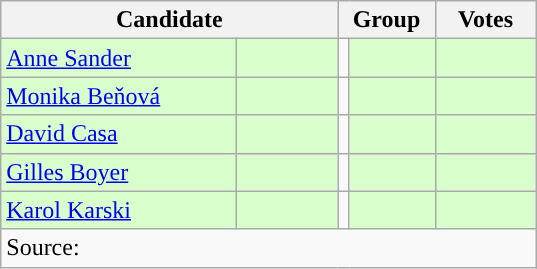<table class="wikitable">
<tr>
<th colspan=2>Candidate</th>
<th colspan=2>Group</th>
<th style="width:60px;">Votes</th>
</tr>
<tr>
<td style="width:150px; background-color:#d8ffcc"><a href='#'>Anne Sander</a></td>
<td style="width:60px; background-color:#d8ffcc"></td>
<td style="background-color:width:1px; background-color:"></td>
<td style="width:50px; background-color:#d8ffcc"><strong></strong></td>
<td align="right" style="background-color:#d8ffcc"><strong></strong></td>
</tr>
<tr>
<td style="background-color:#d8ffcc"><a href='#'>Monika Beňová</a></td>
<td style="background-color:#d8ffcc"></td>
<td style="background-color:"></td>
<td style="background-color:#d8ffcc"><strong></strong></td>
<td align="right" style="background-color:#d8ffcc"><strong></strong></td>
</tr>
<tr>
<td style="background-color:#d8ffcc"><a href='#'>David Casa</a></td>
<td style="background-color:#d8ffcc"></td>
<td style="background-color:"></td>
<td style="background-color:#d8ffcc"><strong></strong></td>
<td align="right" style="background-color:#d8ffcc"><strong></strong></td>
</tr>
<tr>
<td style="background-color:#d8ffcc"><a href='#'>Gilles Boyer</a></td>
<td style="background-color:#d8ffcc"></td>
<td style="background-color:"></td>
<td style="background-color:#d8ffcc"><strong></strong></td>
<td align="right" style="background-color:#d8ffcc"><strong></strong></td>
</tr>
<tr>
<td style="background-color:#d8ffcc"><a href='#'>Karol Karski</a></td>
<td style="background-color:#d8ffcc"></td>
<td style="background-color:"></td>
<td style="background-color:#d8ffcc"><strong></strong></td>
<td align="right" style="background-color:#d8ffcc"><strong></strong></td>
</tr>
<tr>
<td colspan=5>Source: </td>
</tr>
</table>
